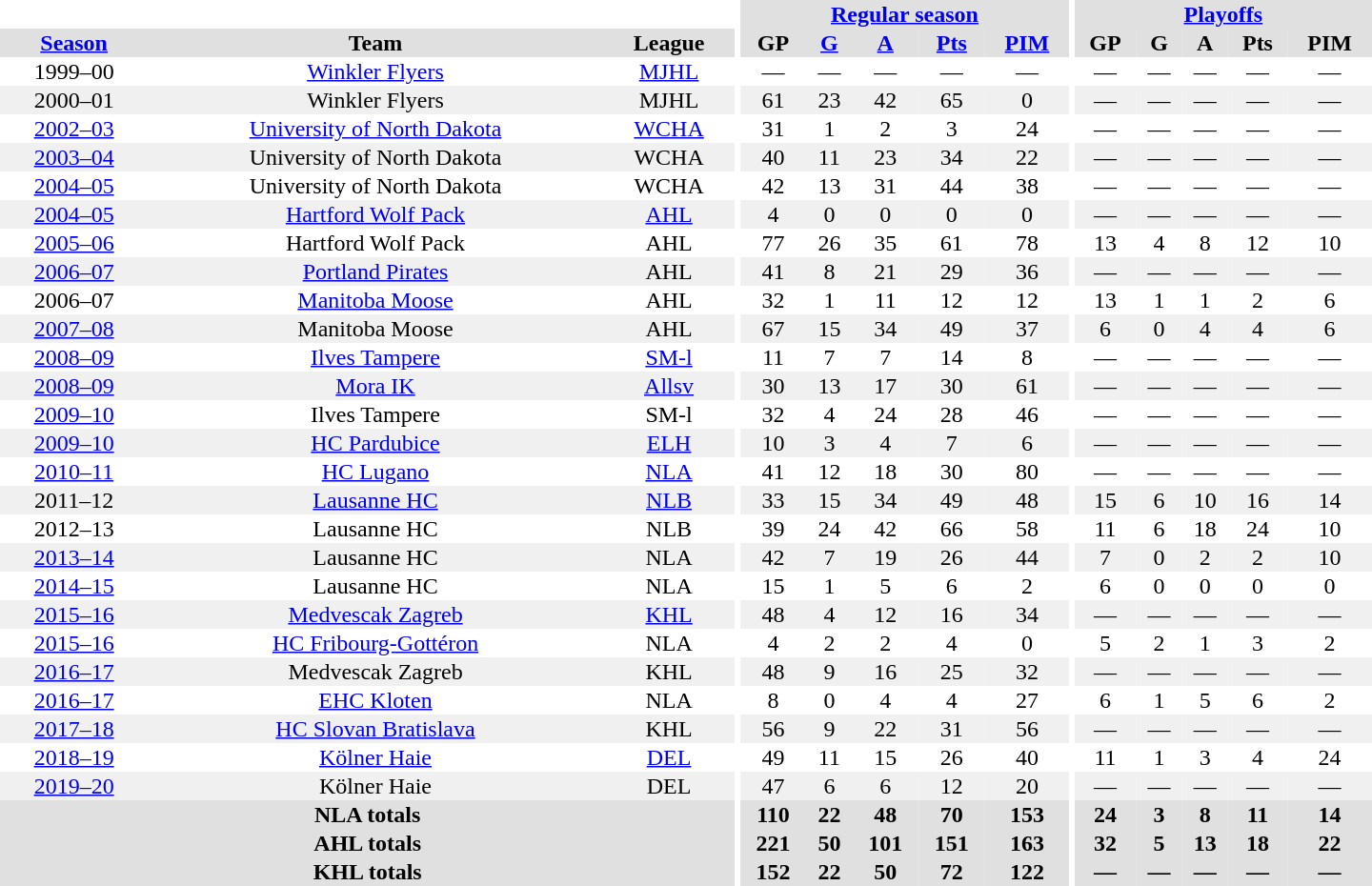<table border="0" cellpadding="1" cellspacing="0" style="text-align:center; width:60em">
<tr bgcolor="#e0e0e0">
<th colspan="3" bgcolor="#ffffff"></th>
<th rowspan="99" bgcolor="#ffffff"></th>
<th colspan="5"><a href='#'>Regular season</a></th>
<th rowspan="99" bgcolor="#ffffff"></th>
<th colspan="5"><a href='#'>Playoffs</a></th>
</tr>
<tr bgcolor="#e0e0e0">
<th><a href='#'>Season</a></th>
<th>Team</th>
<th>League</th>
<th>GP</th>
<th><a href='#'>G</a></th>
<th><a href='#'>A</a></th>
<th><a href='#'>Pts</a></th>
<th><a href='#'>PIM</a></th>
<th>GP</th>
<th>G</th>
<th>A</th>
<th>Pts</th>
<th>PIM</th>
</tr>
<tr>
<td>1999–00</td>
<td><a href='#'>Winkler Flyers</a></td>
<td><a href='#'>MJHL</a></td>
<td>—</td>
<td>—</td>
<td>—</td>
<td>—</td>
<td>—</td>
<td>—</td>
<td>—</td>
<td>—</td>
<td>—</td>
<td>—</td>
</tr>
<tr bgcolor="#f0f0f0">
<td>2000–01</td>
<td>Winkler Flyers</td>
<td>MJHL</td>
<td>61</td>
<td>23</td>
<td>42</td>
<td>65</td>
<td>0</td>
<td>—</td>
<td>—</td>
<td>—</td>
<td>—</td>
<td>—</td>
</tr>
<tr>
<td><a href='#'>2002–03</a></td>
<td><a href='#'>University of North Dakota</a></td>
<td><a href='#'>WCHA</a></td>
<td>31</td>
<td>1</td>
<td>2</td>
<td>3</td>
<td>24</td>
<td>—</td>
<td>—</td>
<td>—</td>
<td>—</td>
<td>—</td>
</tr>
<tr bgcolor="#f0f0f0">
<td><a href='#'>2003–04</a></td>
<td>University of North Dakota</td>
<td>WCHA</td>
<td>40</td>
<td>11</td>
<td>23</td>
<td>34</td>
<td>22</td>
<td>—</td>
<td>—</td>
<td>—</td>
<td>—</td>
<td>—</td>
</tr>
<tr>
<td><a href='#'>2004–05</a></td>
<td>University of North Dakota</td>
<td>WCHA</td>
<td>42</td>
<td>13</td>
<td>31</td>
<td>44</td>
<td>38</td>
<td>—</td>
<td>—</td>
<td>—</td>
<td>—</td>
<td>—</td>
</tr>
<tr bgcolor="#f0f0f0">
<td><a href='#'>2004–05</a></td>
<td><a href='#'>Hartford Wolf Pack</a></td>
<td><a href='#'>AHL</a></td>
<td>4</td>
<td>0</td>
<td>0</td>
<td>0</td>
<td>0</td>
<td>—</td>
<td>—</td>
<td>—</td>
<td>—</td>
<td>—</td>
</tr>
<tr>
<td><a href='#'>2005–06</a></td>
<td>Hartford Wolf Pack</td>
<td>AHL</td>
<td>77</td>
<td>26</td>
<td>35</td>
<td>61</td>
<td>78</td>
<td>13</td>
<td>4</td>
<td>8</td>
<td>12</td>
<td>10</td>
</tr>
<tr bgcolor="#f0f0f0">
<td><a href='#'>2006–07</a></td>
<td><a href='#'>Portland Pirates</a></td>
<td>AHL</td>
<td>41</td>
<td>8</td>
<td>21</td>
<td>29</td>
<td>36</td>
<td>—</td>
<td>—</td>
<td>—</td>
<td>—</td>
<td>—</td>
</tr>
<tr>
<td 2006–07 AHL season>2006–07</td>
<td><a href='#'>Manitoba Moose</a></td>
<td>AHL</td>
<td>32</td>
<td>1</td>
<td>11</td>
<td>12</td>
<td>12</td>
<td>13</td>
<td>1</td>
<td>1</td>
<td>2</td>
<td>6</td>
</tr>
<tr bgcolor="#f0f0f0">
<td><a href='#'>2007–08</a></td>
<td>Manitoba Moose</td>
<td>AHL</td>
<td>67</td>
<td>15</td>
<td>34</td>
<td>49</td>
<td>37</td>
<td>6</td>
<td>0</td>
<td>4</td>
<td>4</td>
<td>6</td>
</tr>
<tr>
<td><a href='#'>2008–09</a></td>
<td><a href='#'>Ilves Tampere</a></td>
<td><a href='#'>SM-l</a></td>
<td>11</td>
<td>7</td>
<td>7</td>
<td>14</td>
<td>8</td>
<td>—</td>
<td>—</td>
<td>—</td>
<td>—</td>
<td>—</td>
</tr>
<tr bgcolor="#f0f0f0">
<td><a href='#'>2008–09</a></td>
<td><a href='#'>Mora IK</a></td>
<td><a href='#'>Allsv</a></td>
<td>30</td>
<td>13</td>
<td>17</td>
<td>30</td>
<td>61</td>
<td>—</td>
<td>—</td>
<td>—</td>
<td>—</td>
<td>—</td>
</tr>
<tr>
<td><a href='#'>2009–10</a></td>
<td>Ilves Tampere</td>
<td>SM-l</td>
<td>32</td>
<td>4</td>
<td>24</td>
<td>28</td>
<td>46</td>
<td>—</td>
<td>—</td>
<td>—</td>
<td>—</td>
<td>—</td>
</tr>
<tr bgcolor="#f0f0f0">
<td><a href='#'>2009–10</a></td>
<td><a href='#'>HC Pardubice</a></td>
<td><a href='#'>ELH</a></td>
<td>10</td>
<td>3</td>
<td>4</td>
<td>7</td>
<td>6</td>
<td>—</td>
<td>—</td>
<td>—</td>
<td>—</td>
<td>—</td>
</tr>
<tr>
<td><a href='#'>2010–11</a></td>
<td><a href='#'>HC Lugano</a></td>
<td><a href='#'>NLA</a></td>
<td>41</td>
<td>12</td>
<td>18</td>
<td>30</td>
<td>80</td>
<td>—</td>
<td>—</td>
<td>—</td>
<td>—</td>
<td>—</td>
</tr>
<tr bgcolor="#f0f0f0">
<td 2011–12 NLB season>2011–12</td>
<td><a href='#'>Lausanne HC</a></td>
<td><a href='#'>NLB</a></td>
<td>33</td>
<td>15</td>
<td>34</td>
<td>49</td>
<td>48</td>
<td>15</td>
<td>6</td>
<td>10</td>
<td>16</td>
<td>14</td>
</tr>
<tr>
<td 2012–13 NLB season>2012–13</td>
<td>Lausanne HC</td>
<td>NLB</td>
<td>39</td>
<td>24</td>
<td>42</td>
<td>66</td>
<td>58</td>
<td>11</td>
<td>6</td>
<td>18</td>
<td>24</td>
<td>10</td>
</tr>
<tr bgcolor="#f0f0f0">
<td><a href='#'>2013–14</a></td>
<td>Lausanne HC</td>
<td>NLA</td>
<td>42</td>
<td>7</td>
<td>19</td>
<td>26</td>
<td>44</td>
<td>7</td>
<td>0</td>
<td>2</td>
<td>2</td>
<td>10</td>
</tr>
<tr>
<td><a href='#'>2014–15</a></td>
<td>Lausanne HC</td>
<td>NLA</td>
<td>15</td>
<td>1</td>
<td>5</td>
<td>6</td>
<td>2</td>
<td>6</td>
<td>0</td>
<td>0</td>
<td>0</td>
<td>0</td>
</tr>
<tr bgcolor="#f0f0f0">
<td><a href='#'>2015–16</a></td>
<td><a href='#'>Medvescak Zagreb</a></td>
<td><a href='#'>KHL</a></td>
<td>48</td>
<td>4</td>
<td>12</td>
<td>16</td>
<td>34</td>
<td>—</td>
<td>—</td>
<td>—</td>
<td>—</td>
<td>—</td>
</tr>
<tr>
<td><a href='#'>2015–16</a></td>
<td><a href='#'>HC Fribourg-Gottéron</a></td>
<td>NLA</td>
<td>4</td>
<td>2</td>
<td>2</td>
<td>4</td>
<td>0</td>
<td>5</td>
<td>2</td>
<td>1</td>
<td>3</td>
<td>2</td>
</tr>
<tr bgcolor="#f0f0f0">
<td><a href='#'>2016–17</a></td>
<td>Medvescak Zagreb</td>
<td>KHL</td>
<td>48</td>
<td>9</td>
<td>16</td>
<td>25</td>
<td>32</td>
<td>—</td>
<td>—</td>
<td>—</td>
<td>—</td>
<td>—</td>
</tr>
<tr>
<td><a href='#'>2016–17</a></td>
<td><a href='#'>EHC Kloten</a></td>
<td>NLA</td>
<td>8</td>
<td>0</td>
<td>4</td>
<td>4</td>
<td>27</td>
<td>6</td>
<td>1</td>
<td>5</td>
<td>6</td>
<td>2</td>
</tr>
<tr bgcolor="#f0f0f0">
<td><a href='#'>2017–18</a></td>
<td><a href='#'>HC Slovan Bratislava</a></td>
<td>KHL</td>
<td>56</td>
<td>9</td>
<td>22</td>
<td>31</td>
<td>56</td>
<td>—</td>
<td>—</td>
<td>—</td>
<td>—</td>
<td>—</td>
</tr>
<tr>
<td><a href='#'>2018–19</a></td>
<td><a href='#'>Kölner Haie</a></td>
<td><a href='#'>DEL</a></td>
<td>49</td>
<td>11</td>
<td>15</td>
<td>26</td>
<td>40</td>
<td>11</td>
<td>1</td>
<td>3</td>
<td>4</td>
<td>24</td>
</tr>
<tr bgcolor="#f0f0f0">
<td><a href='#'>2019–20</a></td>
<td>Kölner Haie</td>
<td>DEL</td>
<td>47</td>
<td>6</td>
<td>6</td>
<td>12</td>
<td>20</td>
<td>—</td>
<td>—</td>
<td>—</td>
<td>—</td>
<td>—</td>
</tr>
<tr bgcolor="#e0e0e0">
<th colspan="3">NLA totals</th>
<th>110</th>
<th>22</th>
<th>48</th>
<th>70</th>
<th>153</th>
<th>24</th>
<th>3</th>
<th>8</th>
<th>11</th>
<th>14</th>
</tr>
<tr bgcolor="#e0e0e0">
<th colspan="3">AHL totals</th>
<th>221</th>
<th>50</th>
<th>101</th>
<th>151</th>
<th>163</th>
<th>32</th>
<th>5</th>
<th>13</th>
<th>18</th>
<th>22</th>
</tr>
<tr bgcolor="#e0e0e0">
<th colspan="3">KHL totals</th>
<th>152</th>
<th>22</th>
<th>50</th>
<th>72</th>
<th>122</th>
<th>—</th>
<th>—</th>
<th>—</th>
<th>—</th>
<th>—</th>
</tr>
</table>
